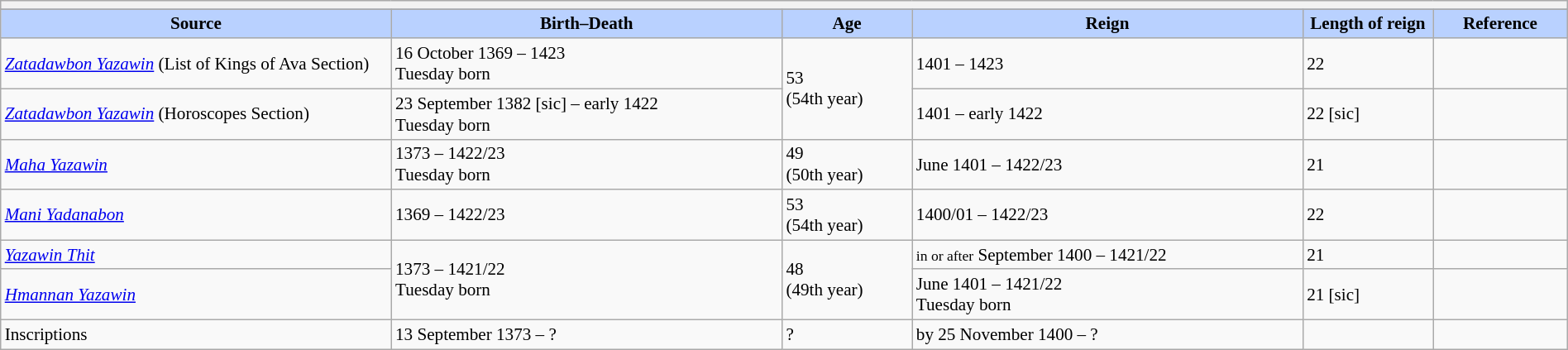<table class="wikitable collapsible" style="min-width:60em; margin:0.3em auto; font-size:88%;">
<tr>
<th colspan=6></th>
</tr>
<tr>
</tr>
<tr>
<th style="background-color:#B9D1FF" width=15%>Source</th>
<th style="background-color:#B9D1FF" width=15%>Birth–Death</th>
<th style="background-color:#B9D1FF" width=5%>Age</th>
<th style="background-color:#B9D1FF" width=15%>Reign</th>
<th style="background-color:#B9D1FF" width=5%>Length of reign</th>
<th style="background-color:#B9D1FF" width=5%>Reference</th>
</tr>
<tr>
<td><em><a href='#'>Zatadawbon Yazawin</a></em> (List of Kings of Ava Section)</td>
<td> 16 October 1369 – 1423 <br> Tuesday born</td>
<td rowspan=2>53 <br> (54th year)</td>
<td>1401 – 1423</td>
<td>22</td>
<td></td>
</tr>
<tr>
<td><em><a href='#'>Zatadawbon Yazawin</a></em> (Horoscopes Section)</td>
<td> 23 September 1382 [sic] – early 1422 <br> Tuesday born</td>
<td>1401 – early 1422</td>
<td>22 [sic]</td>
<td></td>
</tr>
<tr>
<td><em><a href='#'>Maha Yazawin</a></em></td>
<td> 1373 – 1422/23 <br> Tuesday born</td>
<td>49 <br> (50th year)</td>
<td>June 1401 – 1422/23</td>
<td>21</td>
<td></td>
</tr>
<tr>
<td><em><a href='#'>Mani Yadanabon</a></em></td>
<td> 1369 – 1422/23</td>
<td>53 <br> (54th year)</td>
<td>1400/01 – 1422/23</td>
<td>22</td>
<td></td>
</tr>
<tr>
<td><em><a href='#'>Yazawin Thit</a></em></td>
<td rowspan=2> 1373 – 1421/22 <br> Tuesday born</td>
<td rowspan=2>48 <br> (49th year)</td>
<td><small>in or after</small> September 1400 – 1421/22</td>
<td>21</td>
<td></td>
</tr>
<tr>
<td><em><a href='#'>Hmannan Yazawin</a></em></td>
<td>June 1401 – 1421/22 <br> Tuesday born</td>
<td>21 [sic]</td>
<td></td>
</tr>
<tr>
<td>Inscriptions</td>
<td>13 September 1373 – ?</td>
<td>?</td>
<td>by 25 November 1400 – ?</td>
<td></td>
<td> <br> </td>
</tr>
</table>
